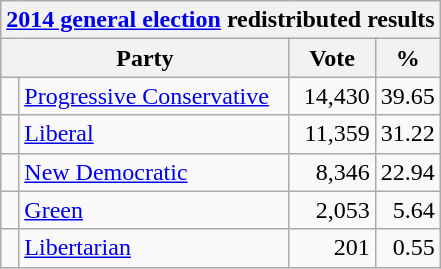<table class="wikitable">
<tr>
<th colspan="4"><a href='#'>2014 general election</a> redistributed results</th>
</tr>
<tr>
<th bgcolor="#DDDDFF" width="130px" colspan="2">Party</th>
<th bgcolor="#DDDDFF" width="50px">Vote</th>
<th bgcolor="#DDDDFF" width="30px">%</th>
</tr>
<tr>
<td> </td>
<td><a href='#'>Progressive Conservative</a></td>
<td align=right>14,430</td>
<td align=right>39.65</td>
</tr>
<tr>
<td> </td>
<td><a href='#'>Liberal</a></td>
<td align=right>11,359</td>
<td align=right>31.22</td>
</tr>
<tr>
<td> </td>
<td><a href='#'>New Democratic</a></td>
<td align=right>8,346</td>
<td align=right>22.94</td>
</tr>
<tr>
<td> </td>
<td><a href='#'>Green</a></td>
<td align=right>2,053</td>
<td align=right>5.64</td>
</tr>
<tr>
<td> </td>
<td><a href='#'>Libertarian</a></td>
<td align=right>201</td>
<td align=right>0.55</td>
</tr>
</table>
